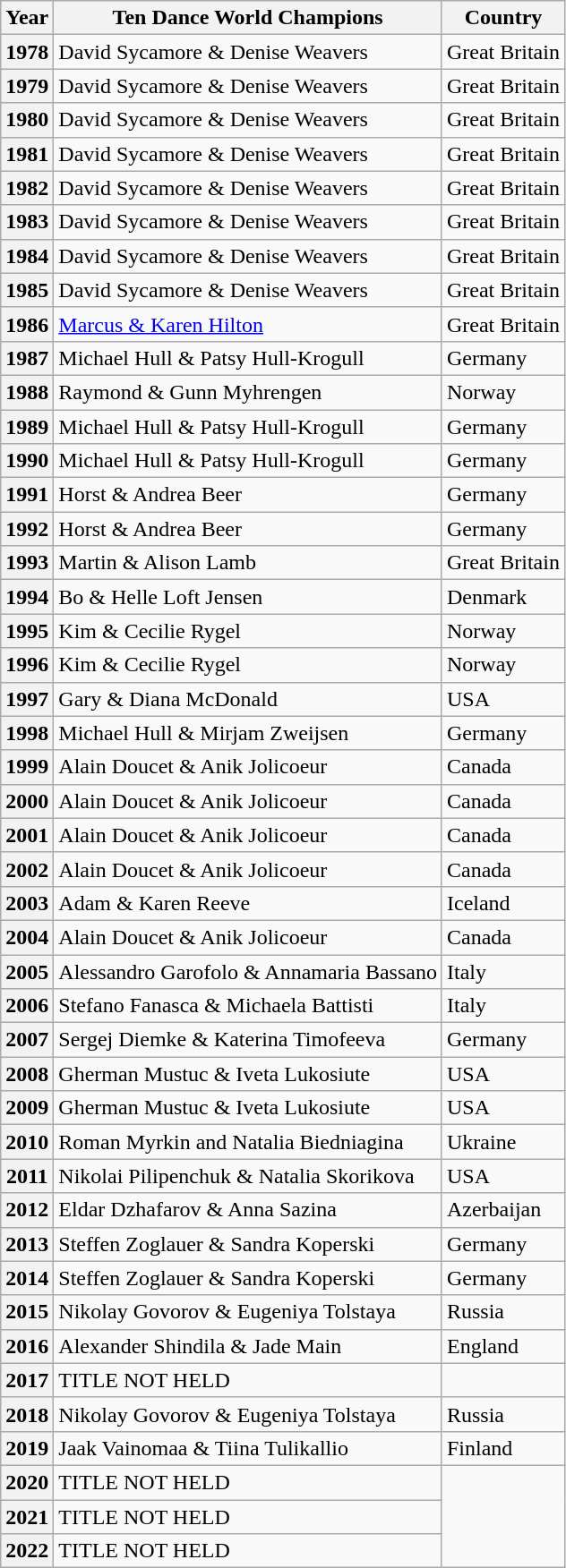<table class="wikitable">
<tr>
<th>Year</th>
<th>Ten Dance World Champions</th>
<th>Country</th>
</tr>
<tr>
<th>1978</th>
<td>David Sycamore & Denise Weavers</td>
<td>Great Britain</td>
</tr>
<tr>
<th>1979</th>
<td>David Sycamore & Denise Weavers</td>
<td>Great Britain</td>
</tr>
<tr>
<th>1980</th>
<td>David Sycamore & Denise Weavers</td>
<td>Great Britain</td>
</tr>
<tr>
<th>1981</th>
<td>David Sycamore & Denise Weavers</td>
<td>Great Britain</td>
</tr>
<tr>
<th>1982</th>
<td>David Sycamore & Denise Weavers</td>
<td>Great Britain</td>
</tr>
<tr>
<th>1983</th>
<td>David Sycamore & Denise Weavers</td>
<td>Great Britain</td>
</tr>
<tr>
<th>1984</th>
<td>David Sycamore & Denise Weavers</td>
<td>Great Britain</td>
</tr>
<tr>
<th>1985</th>
<td>David Sycamore & Denise Weavers</td>
<td>Great Britain</td>
</tr>
<tr>
<th>1986</th>
<td><a href='#'>Marcus & Karen Hilton</a></td>
<td>Great Britain</td>
</tr>
<tr>
<th>1987</th>
<td>Michael Hull & Patsy Hull-Krogull</td>
<td>Germany</td>
</tr>
<tr>
<th>1988</th>
<td>Raymond & Gunn Myhrengen</td>
<td>Norway</td>
</tr>
<tr>
<th>1989</th>
<td>Michael Hull & Patsy Hull-Krogull</td>
<td>Germany</td>
</tr>
<tr>
<th>1990</th>
<td>Michael Hull & Patsy Hull-Krogull</td>
<td>Germany</td>
</tr>
<tr>
<th>1991</th>
<td>Horst & Andrea Beer</td>
<td>Germany</td>
</tr>
<tr>
<th>1992</th>
<td>Horst & Andrea Beer</td>
<td>Germany</td>
</tr>
<tr>
<th>1993</th>
<td>Martin & Alison Lamb</td>
<td>Great Britain</td>
</tr>
<tr>
<th>1994</th>
<td>Bo & Helle Loft Jensen</td>
<td>Denmark</td>
</tr>
<tr>
<th>1995</th>
<td>Kim & Cecilie Rygel</td>
<td>Norway</td>
</tr>
<tr>
<th>1996</th>
<td>Kim & Cecilie Rygel</td>
<td>Norway</td>
</tr>
<tr>
<th>1997</th>
<td>Gary & Diana McDonald</td>
<td>USA</td>
</tr>
<tr>
<th>1998</th>
<td>Michael Hull & Mirjam Zweijsen</td>
<td>Germany</td>
</tr>
<tr>
<th>1999</th>
<td>Alain Doucet & Anik Jolicoeur</td>
<td>Canada</td>
</tr>
<tr>
<th>2000</th>
<td>Alain Doucet & Anik Jolicoeur</td>
<td>Canada</td>
</tr>
<tr>
<th>2001</th>
<td>Alain Doucet & Anik Jolicoeur</td>
<td>Canada</td>
</tr>
<tr>
<th>2002</th>
<td>Alain Doucet & Anik Jolicoeur</td>
<td>Canada</td>
</tr>
<tr>
<th>2003</th>
<td>Adam & Karen Reeve</td>
<td>Iceland</td>
</tr>
<tr>
<th>2004</th>
<td>Alain Doucet & Anik Jolicoeur</td>
<td>Canada</td>
</tr>
<tr>
<th>2005</th>
<td>Alessandro Garofolo & Annamaria Bassano</td>
<td>Italy</td>
</tr>
<tr>
<th>2006</th>
<td>Stefano Fanasca & Michaela Battisti</td>
<td>Italy</td>
</tr>
<tr>
<th>2007</th>
<td>Sergej Diemke & Katerina Timofeeva</td>
<td>Germany</td>
</tr>
<tr>
<th>2008</th>
<td>Gherman Mustuc & Iveta Lukosiute</td>
<td>USA</td>
</tr>
<tr>
<th>2009</th>
<td>Gherman Mustuc & Iveta Lukosiute</td>
<td>USA</td>
</tr>
<tr>
<th>2010</th>
<td>Roman Myrkin and Natalia Biedniagina</td>
<td>Ukraine</td>
</tr>
<tr>
<th>2011</th>
<td>Nikolai Pilipenchuk & Natalia Skorikova</td>
<td>USA</td>
</tr>
<tr>
<th>2012</th>
<td>Eldar Dzhafarov & Anna Sazina</td>
<td>Azerbaijan</td>
</tr>
<tr>
<th>2013</th>
<td>Steffen Zoglauer & Sandra Koperski</td>
<td>Germany</td>
</tr>
<tr>
<th>2014</th>
<td>Steffen Zoglauer & Sandra Koperski</td>
<td>Germany</td>
</tr>
<tr>
<th>2015</th>
<td>Nikolay Govorov & Eugeniya Tolstaya</td>
<td>Russia</td>
</tr>
<tr>
<th>2016</th>
<td>Alexander Shindila & Jade Main</td>
<td>England</td>
</tr>
<tr>
<th>2017</th>
<td>TITLE NOT HELD</td>
</tr>
<tr>
<th>2018</th>
<td>Nikolay Govorov & Eugeniya Tolstaya</td>
<td>Russia</td>
</tr>
<tr>
<th>2019</th>
<td>Jaak Vainomaa & Tiina Tulikallio</td>
<td>Finland</td>
</tr>
<tr>
<th>2020</th>
<td>TITLE NOT HELD</td>
</tr>
<tr>
<th>2021</th>
<td>TITLE NOT HELD</td>
</tr>
<tr>
<th>2022</th>
<td>TITLE NOT HELD</td>
</tr>
</table>
